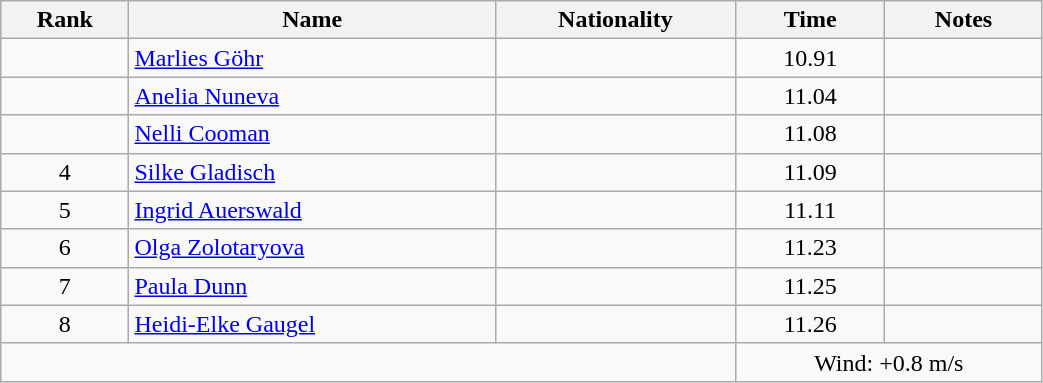<table class="wikitable sortable" style="text-align:center;width: 55%">
<tr>
<th>Rank</th>
<th>Name</th>
<th>Nationality</th>
<th>Time</th>
<th>Notes</th>
</tr>
<tr>
<td></td>
<td align=left><a href='#'>Marlies Göhr</a></td>
<td align=left></td>
<td>10.91</td>
<td></td>
</tr>
<tr>
<td></td>
<td align=left><a href='#'>Anelia Nuneva</a></td>
<td align=left></td>
<td>11.04</td>
<td></td>
</tr>
<tr>
<td></td>
<td align=left><a href='#'>Nelli Cooman</a></td>
<td align=left></td>
<td>11.08</td>
<td></td>
</tr>
<tr>
<td>4</td>
<td align=left><a href='#'>Silke Gladisch</a></td>
<td align=left></td>
<td>11.09</td>
<td></td>
</tr>
<tr>
<td>5</td>
<td align=left><a href='#'>Ingrid Auerswald</a></td>
<td align=left></td>
<td>11.11</td>
<td></td>
</tr>
<tr>
<td>6</td>
<td align=left><a href='#'>Olga Zolotaryova</a></td>
<td align=left></td>
<td>11.23</td>
<td></td>
</tr>
<tr>
<td>7</td>
<td align=left><a href='#'>Paula Dunn</a></td>
<td align=left></td>
<td>11.25</td>
<td></td>
</tr>
<tr>
<td>8</td>
<td align=left><a href='#'>Heidi-Elke Gaugel</a></td>
<td align=left></td>
<td>11.26</td>
<td></td>
</tr>
<tr>
<td colspan="3"></td>
<td colspan="2">Wind: +0.8 m/s</td>
</tr>
</table>
